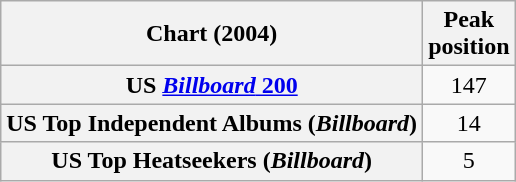<table class="wikitable sortable plainrowheaders">
<tr>
<th scope="col">Chart (2004)</th>
<th scope="col">Peak<br>position</th>
</tr>
<tr>
<th scope="row">US <a href='#'><em>Billboard</em> 200</a></th>
<td align="center">147</td>
</tr>
<tr>
<th scope="row">US Top Independent Albums (<em>Billboard</em>)</th>
<td align="center">14</td>
</tr>
<tr>
<th scope="row">US Top Heatseekers (<em>Billboard</em>)</th>
<td align="center">5</td>
</tr>
</table>
